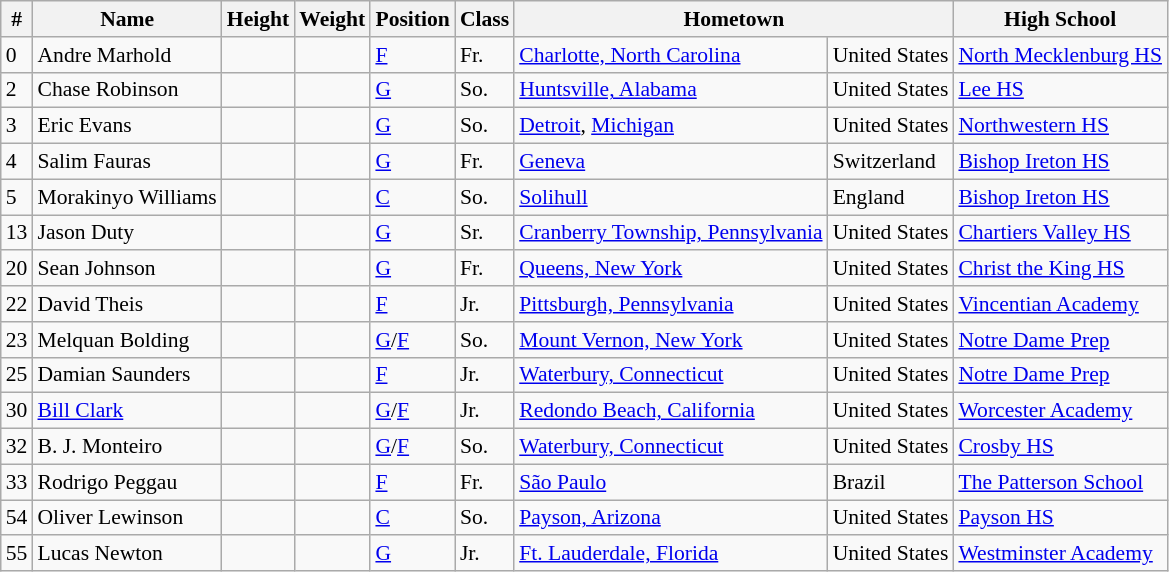<table class="wikitable" style="font-size: 90%">
<tr>
<th>#</th>
<th>Name</th>
<th>Height</th>
<th>Weight</th>
<th>Position</th>
<th>Class</th>
<th colspan="2">Hometown</th>
<th>High School</th>
</tr>
<tr>
<td>0</td>
<td>Andre Marhold</td>
<td></td>
<td></td>
<td><a href='#'>F</a></td>
<td>Fr.</td>
<td><a href='#'>Charlotte, North Carolina</a></td>
<td>United States</td>
<td><a href='#'>North Mecklenburg HS</a></td>
</tr>
<tr>
<td>2</td>
<td>Chase Robinson</td>
<td></td>
<td></td>
<td><a href='#'>G</a></td>
<td>So.</td>
<td><a href='#'>Huntsville, Alabama</a></td>
<td>United States</td>
<td><a href='#'>Lee HS</a></td>
</tr>
<tr>
<td>3</td>
<td>Eric Evans</td>
<td></td>
<td></td>
<td><a href='#'>G</a></td>
<td>So.</td>
<td><a href='#'>Detroit</a>, <a href='#'>Michigan</a></td>
<td>United States</td>
<td><a href='#'>Northwestern HS</a></td>
</tr>
<tr>
<td>4</td>
<td>Salim Fauras</td>
<td></td>
<td></td>
<td><a href='#'>G</a></td>
<td>Fr.</td>
<td><a href='#'>Geneva</a></td>
<td>Switzerland</td>
<td><a href='#'>Bishop Ireton HS</a></td>
</tr>
<tr>
<td>5</td>
<td>Morakinyo Williams</td>
<td></td>
<td></td>
<td><a href='#'>C</a></td>
<td>So.</td>
<td><a href='#'>Solihull</a></td>
<td>England</td>
<td><a href='#'>Bishop Ireton HS</a></td>
</tr>
<tr>
<td>13</td>
<td>Jason Duty</td>
<td></td>
<td></td>
<td><a href='#'>G</a></td>
<td>Sr.</td>
<td><a href='#'>Cranberry Township, Pennsylvania</a></td>
<td>United States</td>
<td><a href='#'>Chartiers Valley HS</a></td>
</tr>
<tr>
<td>20</td>
<td>Sean Johnson</td>
<td></td>
<td></td>
<td><a href='#'>G</a></td>
<td>Fr.</td>
<td><a href='#'>Queens, New York</a></td>
<td>United States</td>
<td><a href='#'>Christ the King HS</a></td>
</tr>
<tr>
<td>22</td>
<td>David Theis</td>
<td></td>
<td></td>
<td><a href='#'>F</a></td>
<td>Jr.</td>
<td><a href='#'>Pittsburgh, Pennsylvania</a></td>
<td>United States</td>
<td><a href='#'>Vincentian Academy</a></td>
</tr>
<tr>
<td>23</td>
<td>Melquan Bolding</td>
<td></td>
<td></td>
<td><a href='#'>G</a>/<a href='#'>F</a></td>
<td>So.</td>
<td><a href='#'>Mount Vernon, New York</a></td>
<td>United States</td>
<td><a href='#'>Notre Dame Prep</a></td>
</tr>
<tr>
<td>25</td>
<td>Damian Saunders</td>
<td></td>
<td></td>
<td><a href='#'>F</a></td>
<td>Jr.</td>
<td><a href='#'>Waterbury, Connecticut</a></td>
<td>United States</td>
<td><a href='#'>Notre Dame Prep</a></td>
</tr>
<tr>
<td>30</td>
<td><a href='#'>Bill Clark</a></td>
<td></td>
<td></td>
<td><a href='#'>G</a>/<a href='#'>F</a></td>
<td>Jr.</td>
<td><a href='#'>Redondo Beach, California</a></td>
<td>United States</td>
<td><a href='#'>Worcester Academy</a></td>
</tr>
<tr>
<td>32</td>
<td>B. J. Monteiro</td>
<td></td>
<td></td>
<td><a href='#'>G</a>/<a href='#'>F</a></td>
<td>So.</td>
<td><a href='#'>Waterbury, Connecticut</a></td>
<td>United States</td>
<td><a href='#'>Crosby HS</a></td>
</tr>
<tr>
<td>33</td>
<td>Rodrigo Peggau</td>
<td></td>
<td></td>
<td><a href='#'>F</a></td>
<td>Fr.</td>
<td><a href='#'>São Paulo</a></td>
<td>Brazil</td>
<td><a href='#'>The Patterson School</a></td>
</tr>
<tr>
<td>54</td>
<td>Oliver Lewinson</td>
<td></td>
<td></td>
<td><a href='#'>C</a></td>
<td>So.</td>
<td><a href='#'>Payson, Arizona</a></td>
<td>United States</td>
<td><a href='#'>Payson HS</a></td>
</tr>
<tr>
<td>55</td>
<td>Lucas Newton</td>
<td></td>
<td></td>
<td><a href='#'>G</a></td>
<td>Jr.</td>
<td><a href='#'>Ft. Lauderdale, Florida</a></td>
<td>United States</td>
<td><a href='#'>Westminster Academy</a></td>
</tr>
</table>
